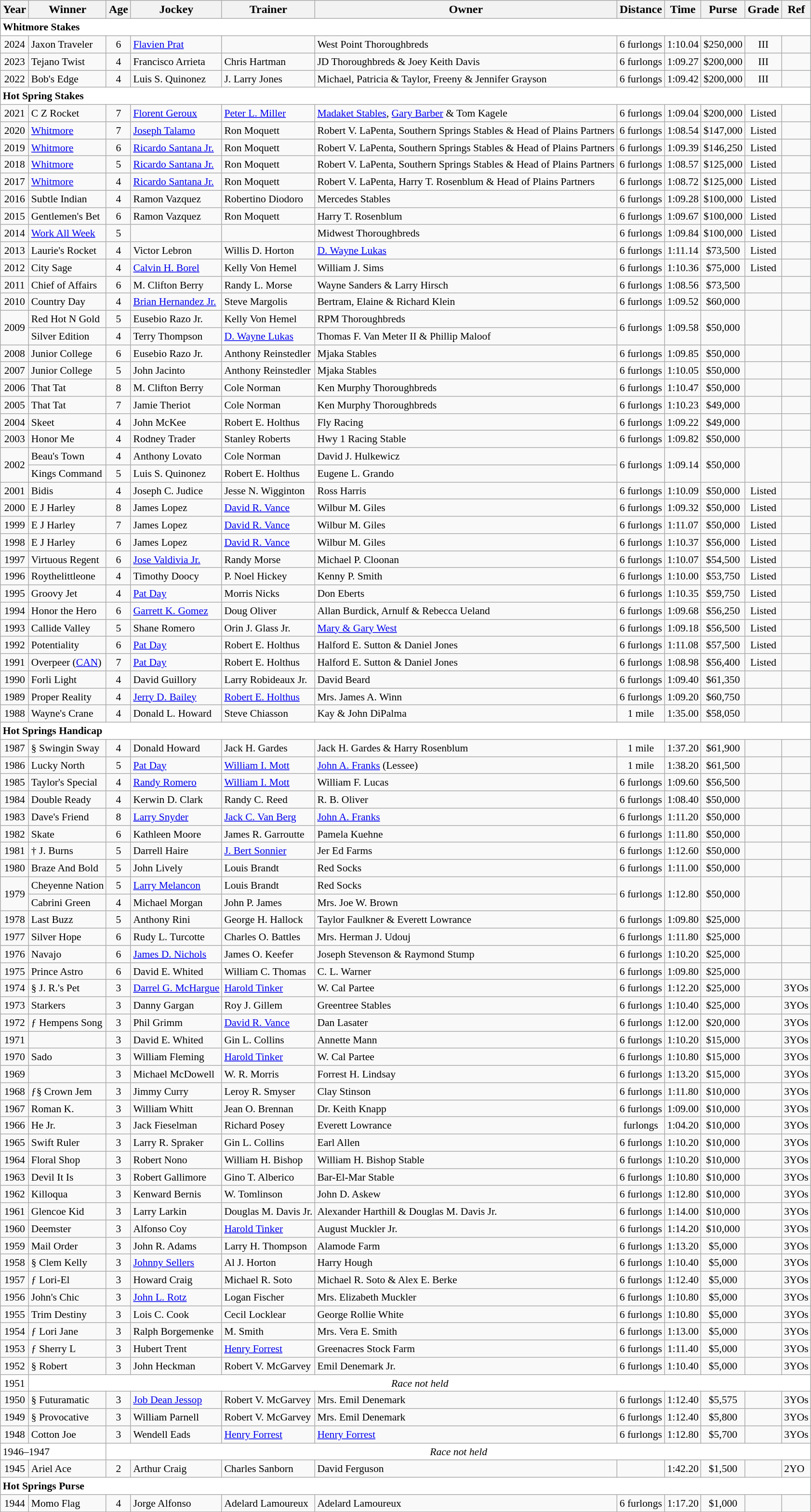<table class="wikitable sortable">
<tr>
<th>Year</th>
<th>Winner</th>
<th>Age</th>
<th>Jockey</th>
<th>Trainer</th>
<th>Owner</th>
<th>Distance</th>
<th>Time</th>
<th>Purse</th>
<th>Grade</th>
<th>Ref</th>
</tr>
<tr style="font-size:90%; background-color:white">
<td align="left" colspan=11><strong>Whitmore Stakes</strong></td>
</tr>
<tr style="font-size:90%;">
<td align=center>2024</td>
<td>Jaxon Traveler</td>
<td align=center>6</td>
<td><a href='#'>Flavien Prat</a></td>
<td></td>
<td>West Point Thoroughbreds</td>
<td align=center>6 furlongs</td>
<td align=center>1:10.04</td>
<td align=center>$250,000</td>
<td align=center>III</td>
<td></td>
</tr>
<tr style="font-size:90%;">
<td align=center>2023</td>
<td>Tejano Twist</td>
<td align=center>4</td>
<td>Francisco Arrieta</td>
<td>Chris Hartman</td>
<td>JD Thoroughbreds & Joey Keith Davis</td>
<td align=center>6 furlongs</td>
<td align=center>1:09.27</td>
<td align=center>$200,000</td>
<td align=center>III</td>
<td></td>
</tr>
<tr style="font-size:90%;">
<td align=center>2022</td>
<td>Bob's Edge</td>
<td align=center>4</td>
<td>Luis S. Quinonez</td>
<td>J. Larry Jones</td>
<td>Michael, Patricia & Taylor, Freeny & Jennifer Grayson</td>
<td align=center>6 furlongs</td>
<td align=center>1:09.42</td>
<td align=center>$200,000</td>
<td align=center>III</td>
<td></td>
</tr>
<tr style="font-size:90%; background-color:white">
<td align="left" colspan=11><strong>Hot Spring Stakes</strong></td>
</tr>
<tr style="font-size:90%;">
<td align=center>2021</td>
<td>C Z Rocket</td>
<td align=center>7</td>
<td><a href='#'>Florent Geroux</a></td>
<td><a href='#'>Peter L. Miller</a></td>
<td><a href='#'>Madaket Stables</a>, <a href='#'>Gary Barber</a> & Tom Kagele</td>
<td align=center>6 furlongs</td>
<td align=center>1:09.04</td>
<td align=center>$200,000</td>
<td align=center>Listed</td>
<td></td>
</tr>
<tr style="font-size:90%;">
<td align=center>2020</td>
<td><a href='#'>Whitmore</a></td>
<td align=center>7</td>
<td><a href='#'>Joseph Talamo</a></td>
<td>Ron Moquett</td>
<td>Robert V. LaPenta, Southern Springs Stables & Head of Plains Partners</td>
<td align=center>6 furlongs</td>
<td align=center>1:08.54</td>
<td align=center>$147,000</td>
<td align=center>Listed</td>
<td></td>
</tr>
<tr style="font-size:90%;">
<td align=center>2019</td>
<td><a href='#'>Whitmore</a></td>
<td align=center>6</td>
<td><a href='#'>Ricardo Santana Jr.</a></td>
<td>Ron Moquett</td>
<td>Robert V. LaPenta, Southern Springs Stables & Head of Plains Partners</td>
<td align=center>6 furlongs</td>
<td align=center>1:09.39</td>
<td align=center>$146,250</td>
<td align=center>Listed</td>
<td></td>
</tr>
<tr style="font-size:90%;">
<td align=center>2018</td>
<td><a href='#'>Whitmore</a></td>
<td align=center>5</td>
<td><a href='#'>Ricardo Santana Jr.</a></td>
<td>Ron Moquett</td>
<td>Robert V. LaPenta, Southern Springs Stables & Head of Plains Partners</td>
<td align=center>6 furlongs</td>
<td align=center>1:08.57</td>
<td align=center>$125,000</td>
<td align=center>Listed</td>
<td></td>
</tr>
<tr style="font-size:90%;">
<td align=center>2017</td>
<td><a href='#'>Whitmore</a></td>
<td align=center>4</td>
<td><a href='#'>Ricardo Santana Jr.</a></td>
<td>Ron Moquett</td>
<td>Robert V. LaPenta, Harry T. Rosenblum & Head of Plains Partners</td>
<td align=center>6 furlongs</td>
<td align=center>1:08.72</td>
<td align=center>$125,000</td>
<td align=center>Listed</td>
<td></td>
</tr>
<tr style="font-size:90%;">
<td align=center>2016</td>
<td>Subtle Indian</td>
<td align=center>4</td>
<td>Ramon Vazquez</td>
<td>Robertino Diodoro</td>
<td>Mercedes Stables</td>
<td align=center>6 furlongs</td>
<td align=center>1:09.28</td>
<td align=center>$100,000</td>
<td align=center>Listed</td>
<td></td>
</tr>
<tr style="font-size:90%;">
<td align=center>2015</td>
<td>Gentlemen's Bet</td>
<td align=center>6</td>
<td>Ramon Vazquez</td>
<td>Ron Moquett</td>
<td>Harry T. Rosenblum</td>
<td align=center>6 furlongs</td>
<td align=center>1:09.67</td>
<td align=center>$100,000</td>
<td align=center>Listed</td>
<td></td>
</tr>
<tr style="font-size:90%;">
<td align=center>2014</td>
<td><a href='#'>Work All Week</a></td>
<td align=center>5</td>
<td></td>
<td></td>
<td>Midwest Thoroughbreds</td>
<td align=center>6 furlongs</td>
<td align=center>1:09.84</td>
<td align=center>$100,000</td>
<td align=center>Listed</td>
<td></td>
</tr>
<tr style="font-size:90%;">
<td align=center>2013</td>
<td>Laurie's Rocket</td>
<td align=center>4</td>
<td>Victor Lebron</td>
<td>Willis D. Horton</td>
<td><a href='#'>D. Wayne Lukas</a></td>
<td align=center>6 furlongs</td>
<td align=center>1:11.14</td>
<td align=center>$73,500</td>
<td align=center>Listed</td>
<td></td>
</tr>
<tr style="font-size:90%;">
<td align=center>2012</td>
<td>City Sage</td>
<td align=center>4</td>
<td><a href='#'>Calvin H. Borel</a></td>
<td>Kelly Von Hemel</td>
<td>William J. Sims</td>
<td align=center>6 furlongs</td>
<td align=center>1:10.36</td>
<td align=center>$75,000</td>
<td align=center>Listed</td>
<td></td>
</tr>
<tr style="font-size:90%;">
<td align=center>2011</td>
<td>Chief of Affairs</td>
<td align=center>6</td>
<td>M. Clifton Berry</td>
<td>Randy L. Morse</td>
<td>Wayne Sanders & Larry Hirsch</td>
<td align=center>6 furlongs</td>
<td align=center>1:08.56</td>
<td align=center>$73,500</td>
<td align=center></td>
<td></td>
</tr>
<tr style="font-size:90%;">
<td align=center>2010</td>
<td>Country Day</td>
<td align=center>4</td>
<td><a href='#'>Brian Hernandez Jr.</a></td>
<td>Steve Margolis</td>
<td>Bertram, Elaine & Richard Klein</td>
<td align=center>6 furlongs</td>
<td align=center>1:09.52</td>
<td align=center>$60,000</td>
<td align=center></td>
<td></td>
</tr>
<tr style="font-size:90%;">
<td align=center rowspan=2>2009</td>
<td>Red Hot N Gold</td>
<td align=center>5</td>
<td>Eusebio Razo Jr.</td>
<td>Kelly Von Hemel</td>
<td>RPM Thoroughbreds</td>
<td align=center rowspan=2>6 furlongs</td>
<td align=center rowspan=2>1:09.58</td>
<td align=center rowspan=2>$50,000</td>
<td align=center rowspan=2></td>
<td rowspan=2></td>
</tr>
<tr style="font-size:90%;">
<td>Silver Edition</td>
<td align=center>4</td>
<td>Terry Thompson</td>
<td><a href='#'>D. Wayne Lukas</a></td>
<td>Thomas F. Van Meter II & Phillip Maloof</td>
</tr>
<tr style="font-size:90%;">
<td align=center>2008</td>
<td>Junior College</td>
<td align=center>6</td>
<td>Eusebio Razo Jr.</td>
<td>Anthony Reinstedler</td>
<td>Mjaka Stables</td>
<td align=center>6 furlongs</td>
<td align=center>1:09.85</td>
<td align=center>$50,000</td>
<td align=center></td>
<td></td>
</tr>
<tr style="font-size:90%;">
<td align=center>2007</td>
<td>Junior College</td>
<td align=center>5</td>
<td>John Jacinto</td>
<td>Anthony Reinstedler</td>
<td>Mjaka Stables</td>
<td align=center>6 furlongs</td>
<td align=center>1:10.05</td>
<td align=center>$50,000</td>
<td align=center></td>
<td></td>
</tr>
<tr style="font-size:90%;">
<td align=center>2006</td>
<td>That Tat</td>
<td align=center>8</td>
<td>M. Clifton Berry</td>
<td>Cole Norman</td>
<td>Ken Murphy Thoroughbreds</td>
<td align=center>6 furlongs</td>
<td align=center>1:10.47</td>
<td align=center>$50,000</td>
<td align=center></td>
<td></td>
</tr>
<tr style="font-size:90%;">
<td align=center>2005</td>
<td>That Tat</td>
<td align=center>7</td>
<td>Jamie Theriot</td>
<td>Cole Norman</td>
<td>Ken Murphy Thoroughbreds</td>
<td align=center>6 furlongs</td>
<td align=center>1:10.23</td>
<td align=center>$49,000</td>
<td align=center></td>
<td></td>
</tr>
<tr style="font-size:90%;">
<td align=center>2004</td>
<td>Skeet</td>
<td align=center>4</td>
<td>John McKee</td>
<td>Robert E. Holthus</td>
<td>Fly Racing</td>
<td align=center>6 furlongs</td>
<td align=center>1:09.22</td>
<td align=center>$49,000</td>
<td align=center></td>
<td></td>
</tr>
<tr style="font-size:90%;">
<td align=center>2003</td>
<td>Honor Me</td>
<td align=center>4</td>
<td>Rodney Trader</td>
<td>Stanley Roberts</td>
<td>Hwy 1 Racing Stable</td>
<td align=center>6 furlongs</td>
<td align=center>1:09.82</td>
<td align=center>$50,000</td>
<td align=center></td>
<td></td>
</tr>
<tr style="font-size:90%;">
<td align=center rowspan=2>2002</td>
<td>Beau's Town</td>
<td align=center>4</td>
<td>Anthony Lovato</td>
<td>Cole Norman</td>
<td>David J. Hulkewicz</td>
<td align=center rowspan=2>6 furlongs</td>
<td align=center rowspan=2>1:09.14</td>
<td align=center rowspan=2>$50,000</td>
<td align=center rowspan=2></td>
<td rowspan=2></td>
</tr>
<tr style="font-size:90%;">
<td>Kings Command</td>
<td align=center>5</td>
<td>Luis S. Quinonez</td>
<td>Robert E. Holthus</td>
<td>Eugene L. Grando</td>
</tr>
<tr style="font-size:90%;">
<td align=center>2001</td>
<td>Bidis</td>
<td align=center>4</td>
<td>Joseph C. Judice</td>
<td>Jesse N. Wigginton</td>
<td>Ross Harris</td>
<td align=center>6 furlongs</td>
<td align=center>1:10.09</td>
<td align=center>$50,000</td>
<td align=center>Listed</td>
<td></td>
</tr>
<tr style="font-size:90%;">
<td align=center>2000</td>
<td>E J Harley</td>
<td align=center>8</td>
<td>James Lopez</td>
<td><a href='#'>David R. Vance</a></td>
<td>Wilbur M. Giles</td>
<td align=center>6 furlongs</td>
<td align=center>1:09.32</td>
<td align=center>$50,000</td>
<td align=center>Listed</td>
<td></td>
</tr>
<tr style="font-size:90%;">
<td align=center>1999</td>
<td>E J Harley</td>
<td align=center>7</td>
<td>James Lopez</td>
<td><a href='#'>David R. Vance</a></td>
<td>Wilbur M. Giles</td>
<td align=center>6 furlongs</td>
<td align=center>1:11.07</td>
<td align=center>$50,000</td>
<td align=center>Listed</td>
<td></td>
</tr>
<tr style="font-size:90%;">
<td align=center>1998</td>
<td>E J Harley</td>
<td align=center>6</td>
<td>James Lopez</td>
<td><a href='#'>David R. Vance</a></td>
<td>Wilbur M. Giles</td>
<td align=center>6 furlongs</td>
<td align=center>1:10.37</td>
<td align=center>$56,000</td>
<td align=center>Listed</td>
<td></td>
</tr>
<tr style="font-size:90%;">
<td align=center>1997</td>
<td>Virtuous Regent</td>
<td align=center>6</td>
<td><a href='#'>Jose Valdivia Jr.</a></td>
<td>Randy Morse</td>
<td>Michael P. Cloonan</td>
<td align=center>6 furlongs</td>
<td align=center>1:10.07</td>
<td align=center>$54,500</td>
<td align=center>Listed</td>
<td></td>
</tr>
<tr style="font-size:90%;">
<td align=center>1996</td>
<td>Roythelittleone</td>
<td align=center>4</td>
<td>Timothy Doocy</td>
<td>P. Noel Hickey</td>
<td>Kenny P. Smith</td>
<td align=center>6 furlongs</td>
<td align=center>1:10.00</td>
<td align=center>$53,750</td>
<td align=center>Listed</td>
<td></td>
</tr>
<tr style="font-size:90%;">
<td align=center>1995</td>
<td>Groovy Jet</td>
<td align=center>4</td>
<td><a href='#'>Pat Day</a></td>
<td>Morris Nicks</td>
<td>Don Eberts</td>
<td align=center>6 furlongs</td>
<td align=center>1:10.35</td>
<td align=center>$59,750</td>
<td align=center>Listed</td>
<td></td>
</tr>
<tr style="font-size:90%;">
<td align=center>1994</td>
<td>Honor the Hero</td>
<td align=center>6</td>
<td><a href='#'>Garrett K. Gomez</a></td>
<td>Doug Oliver</td>
<td>Allan Burdick, Arnulf & Rebecca Ueland</td>
<td align=center>6 furlongs</td>
<td align=center>1:09.68</td>
<td align=center>$56,250</td>
<td align=center>Listed</td>
<td></td>
</tr>
<tr style="font-size:90%;">
<td align=center>1993</td>
<td>Callide Valley</td>
<td align=center>5</td>
<td>Shane Romero</td>
<td>Orin J. Glass Jr.</td>
<td><a href='#'>Mary & Gary West</a></td>
<td align=center>6 furlongs</td>
<td align=center>1:09.18</td>
<td align=center>$56,500</td>
<td align=center>Listed</td>
<td></td>
</tr>
<tr style="font-size:90%;">
<td align=center>1992</td>
<td>Potentiality</td>
<td align=center>6</td>
<td><a href='#'>Pat Day</a></td>
<td>Robert E. Holthus</td>
<td>Halford E. Sutton & Daniel Jones</td>
<td align=center>6 furlongs</td>
<td align=center>1:11.08</td>
<td align=center>$57,500</td>
<td align=center>Listed</td>
<td></td>
</tr>
<tr style="font-size:90%;">
<td align=center>1991</td>
<td>Overpeer (<a href='#'>CAN</a>)</td>
<td align=center>7</td>
<td><a href='#'>Pat Day</a></td>
<td>Robert E. Holthus</td>
<td>Halford E. Sutton & Daniel Jones</td>
<td align=center>6 furlongs</td>
<td align=center>1:08.98</td>
<td align=center>$56,400</td>
<td align=center>Listed</td>
<td></td>
</tr>
<tr style="font-size:90%;">
<td align=center>1990</td>
<td>Forli Light</td>
<td align=center>4</td>
<td>David Guillory</td>
<td>Larry Robideaux Jr.</td>
<td>David Beard</td>
<td align=center>6 furlongs</td>
<td align=center>1:09.40</td>
<td align=center>$61,350</td>
<td align=center></td>
<td></td>
</tr>
<tr style="font-size:90%;">
<td align=center>1989</td>
<td>Proper Reality</td>
<td align=center>4</td>
<td><a href='#'>Jerry D. Bailey</a></td>
<td><a href='#'>Robert E. Holthus</a></td>
<td>Mrs. James A. Winn</td>
<td align=center>6 furlongs</td>
<td align=center>1:09.20</td>
<td align=center>$60,750</td>
<td align=center></td>
<td></td>
</tr>
<tr style="font-size:90%;">
<td align=center>1988</td>
<td>Wayne's Crane</td>
<td align=center>4</td>
<td>Donald L. Howard</td>
<td>Steve Chiasson</td>
<td>Kay & John DiPalma</td>
<td align=center>1 mile</td>
<td align=center>1:35.00</td>
<td align=center>$58,050</td>
<td align=center></td>
<td></td>
</tr>
<tr style="font-size:90%; background-color:white">
<td align="left" colspan=11><strong>Hot Springs Handicap</strong></td>
</tr>
<tr style="font-size:90%;">
<td align=center>1987</td>
<td>§ Swingin Sway</td>
<td align=center>4</td>
<td>Donald Howard</td>
<td>Jack H. Gardes</td>
<td>Jack H. Gardes & Harry Rosenblum</td>
<td align=center>1 mile</td>
<td align=center>1:37.20</td>
<td align=center>$61,900</td>
<td align=center></td>
<td></td>
</tr>
<tr style="font-size:90%;">
<td align=center>1986</td>
<td>Lucky North</td>
<td align=center>5</td>
<td><a href='#'>Pat Day</a></td>
<td><a href='#'>William I. Mott</a></td>
<td><a href='#'>John A. Franks</a> (Lessee)</td>
<td align=center>1 mile</td>
<td align=center>1:38.20</td>
<td align=center>$61,500</td>
<td align=center></td>
<td></td>
</tr>
<tr style="font-size:90%;">
<td align=center>1985</td>
<td>Taylor's Special</td>
<td align=center>4</td>
<td><a href='#'>Randy Romero</a></td>
<td><a href='#'>William I. Mott</a></td>
<td>William F. Lucas</td>
<td align=center>6 furlongs</td>
<td align=center>1:09.60</td>
<td align=center>$56,500</td>
<td align=center></td>
<td></td>
</tr>
<tr style="font-size:90%;">
<td align=center>1984</td>
<td>Double Ready</td>
<td align=center>4</td>
<td>Kerwin D. Clark</td>
<td>Randy C. Reed</td>
<td>R. B. Oliver</td>
<td align=center>6 furlongs</td>
<td align=center>1:08.40</td>
<td align=center>$50,000</td>
<td align=center></td>
<td></td>
</tr>
<tr style="font-size:90%;">
<td align=center>1983</td>
<td>Dave's Friend</td>
<td align=center>8</td>
<td><a href='#'>Larry Snyder</a></td>
<td><a href='#'>Jack C. Van Berg</a></td>
<td><a href='#'>John A. Franks</a></td>
<td align=center>6 furlongs</td>
<td align=center>1:11.20</td>
<td align=center>$50,000</td>
<td align=center></td>
<td></td>
</tr>
<tr style="font-size:90%;">
<td align=center>1982</td>
<td>Skate</td>
<td align=center>6</td>
<td>Kathleen Moore</td>
<td>James R. Garroutte</td>
<td>Pamela Kuehne</td>
<td align=center>6 furlongs</td>
<td align=center>1:11.80</td>
<td align=center>$50,000</td>
<td align=center></td>
<td></td>
</tr>
<tr style="font-size:90%;">
<td align=center>1981</td>
<td>† J. Burns</td>
<td align=center>5</td>
<td>Darrell Haire</td>
<td><a href='#'>J. Bert Sonnier</a></td>
<td>Jer Ed Farms</td>
<td align=center>6 furlongs</td>
<td align=center>1:12.60</td>
<td align=center>$50,000</td>
<td align=center></td>
<td></td>
</tr>
<tr style="font-size:90%;">
<td align=center>1980</td>
<td>Braze And Bold</td>
<td align=center>5</td>
<td>John Lively</td>
<td>Louis Brandt</td>
<td>Red Socks</td>
<td align=center>6 furlongs</td>
<td align=center>1:11.00</td>
<td align=center>$50,000</td>
<td align=center></td>
<td></td>
</tr>
<tr style="font-size:90%;">
<td align=center rowspan=2>1979</td>
<td>Cheyenne Nation</td>
<td align=center>5</td>
<td><a href='#'>Larry Melancon</a></td>
<td>Louis Brandt</td>
<td>Red Socks</td>
<td align=center rowspan=2>6 furlongs</td>
<td align=center rowspan=2>1:12.80</td>
<td align=center rowspan=2>$50,000</td>
<td align=center rowspan=2></td>
<td rowspan=2></td>
</tr>
<tr style="font-size:90%;">
<td>Cabrini Green</td>
<td align=center>4</td>
<td>Michael Morgan</td>
<td>John P. James</td>
<td>Mrs. Joe W. Brown</td>
</tr>
<tr style="font-size:90%;">
<td align=center>1978</td>
<td>Last Buzz</td>
<td align=center>5</td>
<td>Anthony Rini</td>
<td>George H. Hallock</td>
<td>Taylor Faulkner & Everett Lowrance</td>
<td align=center>6 furlongs</td>
<td align=center>1:09.80</td>
<td align=center>$25,000</td>
<td align=center></td>
<td></td>
</tr>
<tr style="font-size:90%;">
<td align=center>1977</td>
<td>Silver Hope</td>
<td align=center>6</td>
<td>Rudy L. Turcotte</td>
<td>Charles O. Battles</td>
<td>Mrs. Herman J. Udouj</td>
<td align=center>6 furlongs</td>
<td align=center>1:11.80</td>
<td align=center>$25,000</td>
<td align=center></td>
<td></td>
</tr>
<tr style="font-size:90%;">
<td align=center>1976</td>
<td>Navajo</td>
<td align=center>6</td>
<td><a href='#'>James D. Nichols</a></td>
<td>James O. Keefer</td>
<td>Joseph Stevenson & Raymond Stump</td>
<td align=center>6 furlongs</td>
<td align=center>1:10.20</td>
<td align=center>$25,000</td>
<td align=center></td>
<td></td>
</tr>
<tr style="font-size:90%;">
<td align=center>1975</td>
<td>Prince Astro</td>
<td align=center>6</td>
<td>David E. Whited</td>
<td>William C. Thomas</td>
<td>C. L. Warner</td>
<td align=center>6 furlongs</td>
<td align=center>1:09.80</td>
<td align=center>$25,000</td>
<td align=center></td>
<td></td>
</tr>
<tr style="font-size:90%;">
<td align=center>1974</td>
<td>§ J. R.'s Pet</td>
<td align=center>3</td>
<td><a href='#'>Darrel G. McHargue</a></td>
<td><a href='#'>Harold Tinker</a></td>
<td>W. Cal Partee</td>
<td align=center>6 furlongs</td>
<td align=center>1:12.20</td>
<td align=center>$25,000</td>
<td align=center></td>
<td>3YOs</td>
</tr>
<tr style="font-size:90%;">
<td align=center>1973</td>
<td>Starkers</td>
<td align=center>3</td>
<td>Danny Gargan</td>
<td>Roy J. Gillem</td>
<td>Greentree Stables</td>
<td align=center>6 furlongs</td>
<td align=center>1:10.40</td>
<td align=center>$25,000</td>
<td align=center></td>
<td>3YOs</td>
</tr>
<tr style="font-size:90%;">
<td align=center>1972</td>
<td>ƒ Hempens Song</td>
<td align=center>3</td>
<td>Phil Grimm</td>
<td><a href='#'>David R. Vance</a></td>
<td>Dan Lasater</td>
<td align=center>6 furlongs</td>
<td align=center>1:12.00</td>
<td align=center>$20,000</td>
<td align=center></td>
<td>3YOs</td>
</tr>
<tr style="font-size:90%;">
<td align=center>1971</td>
<td></td>
<td align=center>3</td>
<td>David E. Whited</td>
<td>Gin L. Collins</td>
<td>Annette Mann</td>
<td align=center>6 furlongs</td>
<td align=center>1:10.20</td>
<td align=center>$15,000</td>
<td align=center></td>
<td>3YOs</td>
</tr>
<tr style="font-size:90%;">
<td align=center>1970</td>
<td>Sado</td>
<td align=center>3</td>
<td>William Fleming</td>
<td><a href='#'>Harold Tinker</a></td>
<td>W. Cal Partee</td>
<td align=center>6 furlongs</td>
<td align=center>1:10.80</td>
<td align=center>$15,000</td>
<td align=center></td>
<td>3YOs</td>
</tr>
<tr style="font-size:90%;">
<td align=center>1969</td>
<td></td>
<td align=center>3</td>
<td>Michael McDowell</td>
<td>W. R. Morris</td>
<td>Forrest H. Lindsay</td>
<td align=center>6 furlongs</td>
<td align=center>1:13.20</td>
<td align=center>$15,000</td>
<td align=center></td>
<td>3YOs</td>
</tr>
<tr style="font-size:90%;">
<td align=center>1968</td>
<td>ƒ§ Crown Jem</td>
<td align=center>3</td>
<td>Jimmy Curry</td>
<td>Leroy R. Smyser</td>
<td>Clay Stinson</td>
<td align=center>6 furlongs</td>
<td align=center>1:11.80</td>
<td align=center>$10,000</td>
<td align=center></td>
<td>3YOs</td>
</tr>
<tr style="font-size:90%;">
<td align=center>1967</td>
<td>Roman K.</td>
<td align=center>3</td>
<td>William Whitt</td>
<td>Jean O. Brennan</td>
<td>Dr. Keith Knapp</td>
<td align=center>6 furlongs</td>
<td align=center>1:09.00</td>
<td align=center>$10,000</td>
<td align=center></td>
<td>3YOs</td>
</tr>
<tr style="font-size:90%;">
<td align=center>1966</td>
<td>He Jr.</td>
<td align=center>3</td>
<td>Jack Fieselman</td>
<td>Richard Posey</td>
<td>Everett Lowrance</td>
<td align=center> furlongs</td>
<td align=center>1:04.20</td>
<td align=center>$10,000</td>
<td align=center></td>
<td>3YOs</td>
</tr>
<tr style="font-size:90%;">
<td align=center>1965</td>
<td>Swift Ruler</td>
<td align=center>3</td>
<td>Larry R. Spraker</td>
<td>Gin L. Collins</td>
<td>Earl Allen</td>
<td align=center>6 furlongs</td>
<td align=center>1:10.20</td>
<td align=center>$10,000</td>
<td align=center></td>
<td>3YOs</td>
</tr>
<tr style="font-size:90%;">
<td align=center>1964</td>
<td>Floral Shop</td>
<td align=center>3</td>
<td>Robert Nono</td>
<td>William H. Bishop</td>
<td>William H. Bishop Stable</td>
<td align=center>6 furlongs</td>
<td align=center>1:10.20</td>
<td align=center>$10,000</td>
<td align=center></td>
<td>3YOs</td>
</tr>
<tr style="font-size:90%;">
<td align=center>1963</td>
<td>Devil It Is</td>
<td align=center>3</td>
<td>Robert Gallimore</td>
<td>Gino T. Alberico</td>
<td>Bar-El-Mar Stable</td>
<td align=center>6 furlongs</td>
<td align=center>1:10.80</td>
<td align=center>$10,000</td>
<td align=center></td>
<td>3YOs</td>
</tr>
<tr style="font-size:90%;">
<td align=center>1962</td>
<td>Killoqua</td>
<td align=center>3</td>
<td>Kenward Bernis</td>
<td>W. Tomlinson</td>
<td>John D. Askew</td>
<td align=center>6 furlongs</td>
<td align=center>1:12.80</td>
<td align=center>$10,000</td>
<td align=center></td>
<td>3YOs</td>
</tr>
<tr style="font-size:90%;">
<td align=center>1961</td>
<td>Glencoe Kid</td>
<td Align=Center>3</td>
<td>Larry Larkin</td>
<td>Douglas M. Davis Jr.</td>
<td>Alexander Harthill & Douglas M. Davis Jr.</td>
<td align=center>6 furlongs</td>
<td align=center>1:14.00</td>
<td align=center>$10,000</td>
<td align=center></td>
<td>3YOs</td>
</tr>
<tr style="font-size:90%;">
<td align=center>1960</td>
<td>Deemster</td>
<td align=center>3</td>
<td>Alfonso Coy</td>
<td><a href='#'>Harold Tinker</a></td>
<td>August Muckler Jr.</td>
<td align=center>6 furlongs</td>
<td align=center>1:14.20</td>
<td align=center>$10,000</td>
<td align=center></td>
<td>3YOs</td>
</tr>
<tr style="font-size:90%;">
<td align=center>1959</td>
<td>Mail Order</td>
<td align=center>3</td>
<td>John R. Adams</td>
<td>Larry H. Thompson</td>
<td>Alamode Farm</td>
<td align=center>6 furlongs</td>
<td align=center>1:13.20</td>
<td align=center>$5,000</td>
<td align=center></td>
<td>3YOs</td>
</tr>
<tr style="font-size:90%;">
<td align=center>1958</td>
<td>§ Clem Kelly</td>
<td align=center>3</td>
<td><a href='#'>Johnny Sellers</a></td>
<td>Al J. Horton</td>
<td>Harry Hough</td>
<td align=center>6 furlongs</td>
<td align=center>1:10.40</td>
<td align=center>$5,000</td>
<td align=center></td>
<td>3YOs</td>
</tr>
<tr style="font-size:90%;">
<td align=center>1957</td>
<td>ƒ Lori-El</td>
<td align=center>3</td>
<td>Howard Craig</td>
<td>Michael R. Soto</td>
<td>Michael R. Soto & Alex E. Berke</td>
<td align=center>6 furlongs</td>
<td align=center>1:12.40</td>
<td align=center>$5,000</td>
<td align=center></td>
<td>3YOs</td>
</tr>
<tr style="font-size:90%;">
<td align=center>1956</td>
<td>John's Chic</td>
<td align=center>3</td>
<td><a href='#'>John L. Rotz</a></td>
<td>Logan Fischer</td>
<td>Mrs. Elizabeth Muckler</td>
<td align=center>6 furlongs</td>
<td align=center>1:10.80</td>
<td align=center>$5,000</td>
<td align=center></td>
<td>3YOs</td>
</tr>
<tr style="font-size:90%;">
<td align=center>1955</td>
<td>Trim Destiny</td>
<td align=center>3</td>
<td>Lois C. Cook</td>
<td>Cecil Locklear</td>
<td>George Rollie White</td>
<td align=center>6 furlongs</td>
<td align=center>1:10.80</td>
<td align=center>$5,000</td>
<td align=center></td>
<td>3YOs</td>
</tr>
<tr style="font-size:90%;">
<td align=center>1954</td>
<td>ƒ Lori Jane</td>
<td align=center>3</td>
<td>Ralph Borgemenke</td>
<td>M. Smith</td>
<td>Mrs. Vera E. Smith</td>
<td align=center>6 furlongs</td>
<td align=center>1:13.00</td>
<td align=center>$5,000</td>
<td align=center></td>
<td>3YOs</td>
</tr>
<tr style="font-size:90%;">
<td align=center>1953</td>
<td>ƒ Sherry L</td>
<td align=center>3</td>
<td>Hubert Trent</td>
<td><a href='#'>Henry Forrest</a></td>
<td>Greenacres Stock Farm</td>
<td align=center>6 furlongs</td>
<td align=center>1:11.40</td>
<td align=center>$5,000</td>
<td align=center></td>
<td>3YOs</td>
</tr>
<tr style="font-size:90%;">
<td align=center>1952</td>
<td>§ Robert</td>
<td align=center>3</td>
<td>John Heckman</td>
<td>Robert V. McGarvey</td>
<td>Emil Denemark Jr.</td>
<td align=center>6 furlongs</td>
<td align=center>1:10.40</td>
<td align=center>$5,000</td>
<td align=center></td>
<td>3YOs</td>
</tr>
<tr style="font-size:90%; background-color:white">
<td align="center">1951</td>
<td align="center" colspan=10><em>Race not held</em></td>
</tr>
<tr style="font-size:90%;">
<td align=center>1950</td>
<td>§ Futuramatic</td>
<td align=center>3</td>
<td><a href='#'>Job Dean Jessop</a></td>
<td>Robert V. McGarvey</td>
<td>Mrs. Emil Denemark</td>
<td align=center>6 furlongs</td>
<td align=center>1:12.40</td>
<td align=center>$5,575</td>
<td align=center></td>
<td>3YOs</td>
</tr>
<tr style="font-size:90%;">
<td align=center>1949</td>
<td>§ Provocative</td>
<td align=center>3</td>
<td>William Parnell</td>
<td>Robert V. McGarvey</td>
<td>Mrs. Emil Denemark</td>
<td align=center>6 furlongs</td>
<td align=center>1:12.40</td>
<td align=center>$5,800</td>
<td align=center></td>
<td>3YOs</td>
</tr>
<tr style="font-size:90%;">
<td align=center>1948</td>
<td>Cotton Joe</td>
<td align=center>3</td>
<td>Wendell Eads</td>
<td><a href='#'>Henry Forrest</a></td>
<td><a href='#'>Henry Forrest</a></td>
<td align=center>6 furlongs</td>
<td align=center>1:12.80</td>
<td align=center>$5,700</td>
<td align=center></td>
<td>3YOs</td>
</tr>
<tr style="font-size:90%; background-color:white">
<td align="left" colspan=2>1946–1947</td>
<td align="center" colspan=9><em>Race not held</em></td>
</tr>
<tr style="font-size:90%;">
<td align=center>1945</td>
<td>Ariel Ace</td>
<td align=center>2</td>
<td>Arthur Craig</td>
<td>Charles Sanborn</td>
<td>David Ferguson</td>
<td align=center></td>
<td align=center>1:42.20</td>
<td align=center>$1,500</td>
<td align=center></td>
<td>2YO</td>
</tr>
<tr style="font-size:90%; background-color:white">
<td align="left" colspan=11><strong>Hot Springs Purse</strong></td>
</tr>
<tr style="font-size:90%;">
<td align=center>1944</td>
<td>Momo Flag</td>
<td align=center>4</td>
<td>Jorge Alfonso</td>
<td>Adelard Lamoureux</td>
<td>Adelard Lamoureux</td>
<td align=center>6 furlongs</td>
<td align=center>1:17.20</td>
<td align=center>$1,000</td>
<td align=center></td>
<td></td>
</tr>
</table>
